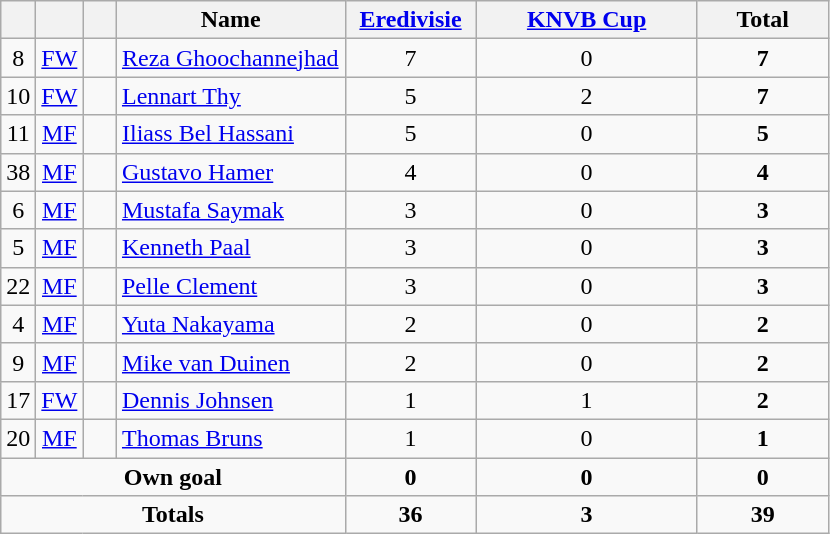<table class="wikitable sortable" style="text-align:center">
<tr>
<th width=15></th>
<th width=15></th>
<th width=15 style="unsortable"></th>
<th width=145>Name</th>
<th width=80><strong><a href='#'>Eredivisie</a></strong></th>
<th width=140><strong><a href='#'>KNVB Cup</a></strong></th>
<th width=80>Total</th>
</tr>
<tr>
<td>8</td>
<td><a href='#'>FW</a></td>
<td></td>
<td align=left><a href='#'>Reza Ghoochannejhad</a></td>
<td>7</td>
<td>0</td>
<td><strong>7</strong></td>
</tr>
<tr>
<td>10</td>
<td><a href='#'>FW</a></td>
<td></td>
<td align=left><a href='#'>Lennart Thy</a></td>
<td>5</td>
<td>2</td>
<td><strong>7</strong></td>
</tr>
<tr>
<td>11</td>
<td><a href='#'>MF</a></td>
<td></td>
<td align=left><a href='#'>Iliass Bel Hassani</a></td>
<td>5</td>
<td>0</td>
<td><strong>5</strong></td>
</tr>
<tr>
<td>38</td>
<td><a href='#'>MF</a></td>
<td></td>
<td align=left><a href='#'>Gustavo Hamer</a></td>
<td>4</td>
<td>0</td>
<td><strong>4</strong></td>
</tr>
<tr>
<td>6</td>
<td><a href='#'>MF</a></td>
<td></td>
<td align=left><a href='#'>Mustafa Saymak</a></td>
<td>3</td>
<td>0</td>
<td><strong>3</strong></td>
</tr>
<tr>
<td>5</td>
<td><a href='#'>MF</a></td>
<td></td>
<td align=left><a href='#'>Kenneth Paal</a></td>
<td>3</td>
<td>0</td>
<td><strong>3</strong></td>
</tr>
<tr>
<td>22</td>
<td><a href='#'>MF</a></td>
<td></td>
<td align=left><a href='#'>Pelle Clement</a></td>
<td>3</td>
<td>0</td>
<td><strong>3</strong></td>
</tr>
<tr>
<td>4</td>
<td><a href='#'>MF</a></td>
<td></td>
<td align=left><a href='#'>Yuta Nakayama</a></td>
<td>2</td>
<td>0</td>
<td><strong>2</strong></td>
</tr>
<tr>
<td>9</td>
<td><a href='#'>MF</a></td>
<td></td>
<td align=left><a href='#'>Mike van Duinen</a></td>
<td>2</td>
<td>0</td>
<td><strong>2</strong></td>
</tr>
<tr>
<td>17</td>
<td><a href='#'>FW</a></td>
<td></td>
<td align=left><a href='#'>Dennis Johnsen</a></td>
<td>1</td>
<td>1</td>
<td><strong>2</strong></td>
</tr>
<tr>
<td>20</td>
<td><a href='#'>MF</a></td>
<td></td>
<td align=left><a href='#'>Thomas Bruns</a></td>
<td>1</td>
<td>0</td>
<td><strong>1</strong></td>
</tr>
<tr>
<td colspan=4><strong>Own goal</strong></td>
<td><strong>0</strong></td>
<td><strong>0</strong></td>
<td><strong>0</strong></td>
</tr>
<tr>
<td colspan=4><strong>Totals</strong></td>
<td><strong>36</strong></td>
<td><strong>3</strong></td>
<td><strong>39</strong></td>
</tr>
</table>
